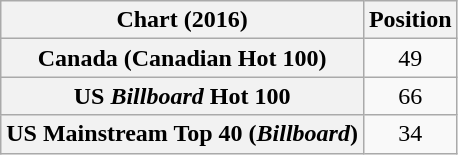<table class="wikitable plainrowheaders sortable" style="text-align:center">
<tr>
<th>Chart (2016)</th>
<th>Position</th>
</tr>
<tr>
<th scope="row">Canada (Canadian Hot 100)</th>
<td>49</td>
</tr>
<tr>
<th scope="row">US <em>Billboard</em> Hot 100</th>
<td>66</td>
</tr>
<tr>
<th scope="row">US Mainstream Top 40 (<em>Billboard</em>)</th>
<td>34</td>
</tr>
</table>
